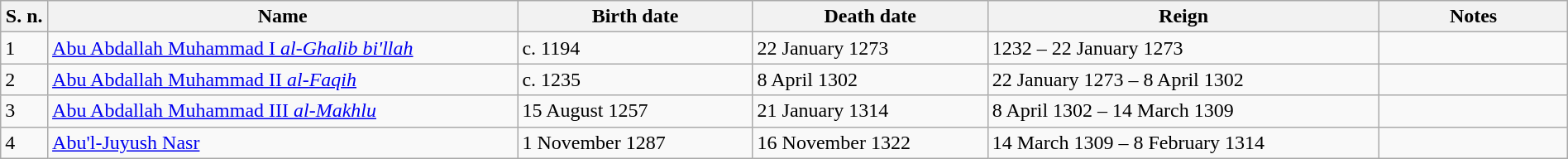<table class=wikitable  width="100%">
<tr>
<th width="3%" bgcolor="#CEDFF2">S. n.</th>
<th width="30%" bgcolor="#CEDFF2">Name</th>
<th width="15%" bgcolor="#CEDFF2">Birth date</th>
<th width="15%" bgcolor="#CEDFF2">Death date</th>
<th width="25%" bgcolor="#CEDFF2">Reign</th>
<th width="12%" bgcolor="#CEDFF2">Notes</th>
</tr>
<tr>
<td>1</td>
<td><a href='#'>Abu Abdallah Muhammad I <em>al-Ghalib bi'llah</em></a></td>
<td>c. 1194</td>
<td>22 January 1273</td>
<td>1232 – 22 January 1273</td>
<td></td>
</tr>
<tr>
<td>2</td>
<td><a href='#'>Abu Abdallah Muhammad II <em>al-Faqih</em></a></td>
<td>c. 1235</td>
<td>8 April 1302</td>
<td>22 January 1273 – 8 April 1302</td>
<td></td>
</tr>
<tr>
<td>3</td>
<td><a href='#'>Abu Abdallah Muhammad III <em>al-Makhlu</em></a></td>
<td>15 August 1257</td>
<td>21 January 1314</td>
<td>8 April 1302 – 14 March 1309</td>
<td></td>
</tr>
<tr>
<td>4</td>
<td><a href='#'>Abu'l-Juyush Nasr</a></td>
<td>1 November 1287</td>
<td>16 November 1322</td>
<td>14 March 1309 – 8 February 1314</td>
<td></td>
</tr>
</table>
